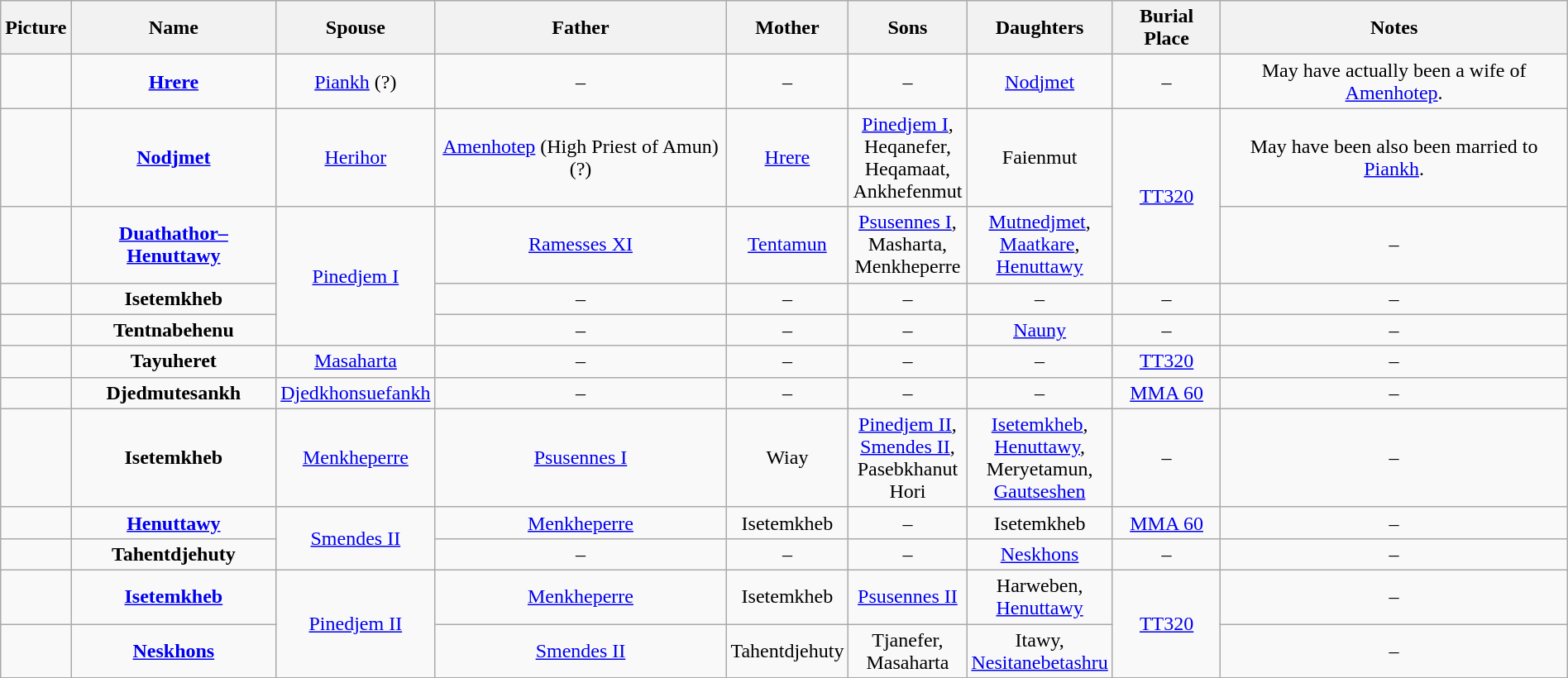<table width=100% class="wikitable" style="text-align:center;">
<tr>
<th>Picture</th>
<th>Name</th>
<th>Spouse</th>
<th>Father</th>
<th>Mother</th>
<th>Sons</th>
<th>Daughters</th>
<th>Burial Place</th>
<th>Notes</th>
</tr>
<tr>
<td></td>
<td><strong><a href='#'>Hrere</a></strong></td>
<td><a href='#'>Piankh</a> (?)</td>
<td>–</td>
<td>–</td>
<td>–</td>
<td><a href='#'>Nodjmet</a></td>
<td>–</td>
<td>May have actually been a wife of <a href='#'>Amenhotep</a>.</td>
</tr>
<tr>
<td></td>
<td><strong><a href='#'>Nodjmet</a></strong></td>
<td><a href='#'>Herihor</a></td>
<td><a href='#'>Amenhotep</a> (High Priest of Amun) (?)</td>
<td><a href='#'>Hrere</a></td>
<td><a href='#'>Pinedjem I</a>,<br>Heqanefer,<br>Heqamaat,<br>Ankhefenmut</td>
<td>Faienmut</td>
<td rowspan=2><a href='#'>TT320</a></td>
<td>May have been also been married to <a href='#'>Piankh</a>.</td>
</tr>
<tr>
<td></td>
<td><strong><a href='#'>Duathathor–Henuttawy</a></strong></td>
<td rowspan=3><a href='#'>Pinedjem I</a></td>
<td><a href='#'>Ramesses XI</a></td>
<td><a href='#'>Tentamun</a></td>
<td><a href='#'>Psusennes I</a>,<br>Masharta,<br>Menkheperre</td>
<td><a href='#'>Mutnedjmet</a>,<br><a href='#'>Maatkare</a>,<br><a href='#'>Henuttawy</a></td>
<td>–</td>
</tr>
<tr>
<td></td>
<td><strong>Isetemkheb</strong><br></td>
<td>–</td>
<td>–</td>
<td>–</td>
<td>–</td>
<td>–</td>
<td>–</td>
</tr>
<tr>
<td></td>
<td><strong>Tentnabehenu</strong><br></td>
<td>–</td>
<td>–</td>
<td>–</td>
<td><a href='#'>Nauny</a></td>
<td>–</td>
<td>–</td>
</tr>
<tr>
<td></td>
<td><strong>Tayuheret</strong><br></td>
<td><a href='#'>Masaharta</a></td>
<td>–</td>
<td>–</td>
<td>–</td>
<td>–</td>
<td><a href='#'>TT320</a></td>
<td>–</td>
</tr>
<tr>
<td></td>
<td><strong>Djedmutesankh</strong><br></td>
<td><a href='#'>Djedkhonsuefankh</a></td>
<td>–</td>
<td>–</td>
<td>–</td>
<td>–</td>
<td><a href='#'>MMA 60</a></td>
<td>–</td>
</tr>
<tr>
<td></td>
<td><strong>Isetemkheb</strong><br></td>
<td><a href='#'>Menkheperre</a></td>
<td><a href='#'>Psusennes I</a></td>
<td>Wiay</td>
<td><a href='#'>Pinedjem II</a>,<br><a href='#'>Smendes II</a>,<br>Pasebkhanut<br> Hori</td>
<td><a href='#'>Isetemkheb</a>,<br><a href='#'>Henuttawy</a>,<br>Meryetamun,<br><a href='#'>Gautseshen</a></td>
<td>–</td>
<td>–</td>
</tr>
<tr>
<td></td>
<td><strong><a href='#'>Henuttawy</a></strong></td>
<td rowspan=2><a href='#'>Smendes II</a></td>
<td><a href='#'>Menkheperre</a></td>
<td>Isetemkheb</td>
<td>–</td>
<td>Isetemkheb</td>
<td><a href='#'>MMA 60</a></td>
<td>–</td>
</tr>
<tr>
<td></td>
<td><strong>Tahentdjehuty</strong><br></td>
<td>–</td>
<td>–</td>
<td>–</td>
<td><a href='#'>Neskhons</a></td>
<td>–</td>
<td>–</td>
</tr>
<tr>
<td></td>
<td><strong><a href='#'>Isetemkheb</a></strong></td>
<td rowspan=2><a href='#'>Pinedjem II</a></td>
<td><a href='#'>Menkheperre</a></td>
<td>Isetemkheb</td>
<td><a href='#'>Psusennes II</a></td>
<td>Harweben,<br><a href='#'>Henuttawy</a></td>
<td rowspan=2><a href='#'>TT320</a></td>
<td>–</td>
</tr>
<tr>
<td></td>
<td><strong><a href='#'>Neskhons</a></strong></td>
<td><a href='#'>Smendes II</a></td>
<td>Tahentdjehuty</td>
<td>Tjanefer,<br>Masaharta</td>
<td>Itawy,<br><a href='#'>Nesitanebetashru</a></td>
<td>–</td>
</tr>
</table>
